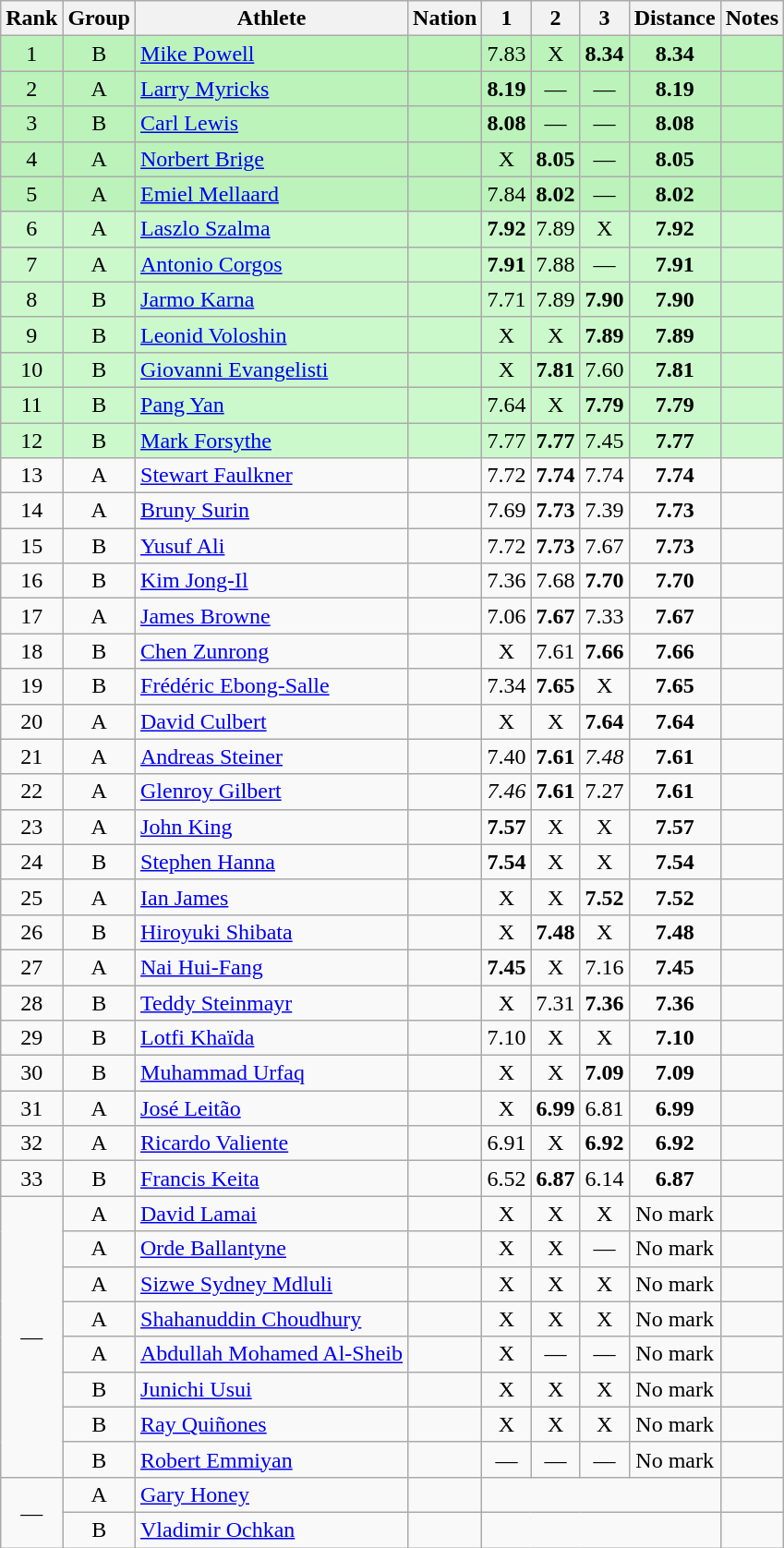<table class="wikitable sortable" style="text-align:center">
<tr>
<th>Rank</th>
<th>Group</th>
<th>Athlete</th>
<th>Nation</th>
<th>1</th>
<th>2</th>
<th>3</th>
<th>Distance</th>
<th>Notes</th>
</tr>
<tr bgcolor=bbf3bb>
<td>1</td>
<td>B</td>
<td align=left><a href='#'>Mike Powell</a></td>
<td align=left></td>
<td>7.83</td>
<td data-sort-value=1.00>X</td>
<td><strong>8.34</strong></td>
<td><strong>8.34</strong></td>
<td></td>
</tr>
<tr bgcolor=bbf3bb>
<td>2</td>
<td>A</td>
<td align=left><a href='#'>Larry Myricks</a></td>
<td align=left></td>
<td><strong>8.19</strong></td>
<td data-sort-value=1.00>—</td>
<td data-sort-value=1.00>—</td>
<td><strong>8.19</strong></td>
<td></td>
</tr>
<tr bgcolor=bbf3bb>
<td>3</td>
<td>B</td>
<td align=left><a href='#'>Carl Lewis</a></td>
<td align=left></td>
<td><strong>8.08</strong></td>
<td data-sort-value=1.00>—</td>
<td data-sort-value=1.00>—</td>
<td><strong>8.08</strong></td>
<td></td>
</tr>
<tr bgcolor=bbf3bb>
<td>4</td>
<td>A</td>
<td align=left><a href='#'>Norbert Brige</a></td>
<td align=left></td>
<td data-sort-value=1.00>X</td>
<td><strong>8.05</strong></td>
<td data-sort-value=1.00>—</td>
<td><strong>8.05</strong></td>
<td></td>
</tr>
<tr bgcolor=bbf3bb>
<td>5</td>
<td>A</td>
<td align=left><a href='#'>Emiel Mellaard</a></td>
<td align=left></td>
<td>7.84</td>
<td><strong>8.02</strong></td>
<td data-sort-value=1.00>—</td>
<td><strong>8.02</strong></td>
<td></td>
</tr>
<tr bgcolor=ccf9cc>
<td>6</td>
<td>A</td>
<td align=left><a href='#'>Laszlo Szalma</a></td>
<td align=left></td>
<td><strong>7.92</strong></td>
<td>7.89</td>
<td data-sort-value=1.00>X</td>
<td><strong>7.92</strong></td>
<td></td>
</tr>
<tr bgcolor=ccf9cc>
<td>7</td>
<td>A</td>
<td align=left><a href='#'>Antonio Corgos</a></td>
<td align=left></td>
<td><strong>7.91</strong></td>
<td>7.88</td>
<td data-sort-value=1.00>—</td>
<td><strong>7.91</strong></td>
<td></td>
</tr>
<tr bgcolor=ccf9cc>
<td>8</td>
<td>B</td>
<td align=left><a href='#'>Jarmo Karna</a></td>
<td align=left></td>
<td>7.71</td>
<td>7.89</td>
<td><strong>7.90</strong></td>
<td><strong>7.90</strong></td>
<td></td>
</tr>
<tr bgcolor=ccf9cc>
<td>9</td>
<td>B</td>
<td align=left><a href='#'>Leonid Voloshin</a></td>
<td align=left></td>
<td data-sort-value=1.00>X</td>
<td data-sort-value=1.00>X</td>
<td><strong>7.89</strong></td>
<td><strong>7.89</strong></td>
<td></td>
</tr>
<tr bgcolor=ccf9cc>
<td>10</td>
<td>B</td>
<td align=left><a href='#'>Giovanni Evangelisti</a></td>
<td align=left></td>
<td data-sort-value=1.00>X</td>
<td><strong>7.81</strong></td>
<td>7.60</td>
<td><strong>7.81</strong></td>
<td></td>
</tr>
<tr bgcolor=ccf9cc>
<td>11</td>
<td>B</td>
<td align=left><a href='#'>Pang Yan</a></td>
<td align=left></td>
<td>7.64</td>
<td data-sort-value=1.00>X</td>
<td><strong>7.79</strong></td>
<td><strong>7.79</strong></td>
<td></td>
</tr>
<tr bgcolor=ccf9cc>
<td>12</td>
<td>B</td>
<td align=left><a href='#'>Mark Forsythe</a></td>
<td align=left></td>
<td>7.77</td>
<td><strong>7.77</strong></td>
<td>7.45</td>
<td><strong>7.77</strong></td>
<td></td>
</tr>
<tr>
<td>13</td>
<td>A</td>
<td align=left><a href='#'>Stewart Faulkner</a></td>
<td align=left></td>
<td>7.72</td>
<td><strong>7.74</strong></td>
<td>7.74</td>
<td><strong>7.74</strong></td>
<td></td>
</tr>
<tr>
<td>14</td>
<td>A</td>
<td align=left><a href='#'>Bruny Surin</a></td>
<td align=left></td>
<td>7.69</td>
<td><strong>7.73</strong></td>
<td>7.39</td>
<td><strong>7.73</strong></td>
<td></td>
</tr>
<tr>
<td>15</td>
<td>B</td>
<td align=left><a href='#'>Yusuf Ali</a></td>
<td align=left></td>
<td>7.72</td>
<td><strong>7.73</strong></td>
<td>7.67</td>
<td><strong>7.73</strong></td>
<td></td>
</tr>
<tr>
<td>16</td>
<td>B</td>
<td align=left><a href='#'>Kim Jong-Il</a></td>
<td align=left></td>
<td>7.36</td>
<td>7.68</td>
<td><strong>7.70</strong></td>
<td><strong>7.70</strong></td>
<td></td>
</tr>
<tr>
<td>17</td>
<td>A</td>
<td align=left><a href='#'>James Browne</a></td>
<td align=left></td>
<td>7.06</td>
<td><strong>7.67</strong></td>
<td>7.33</td>
<td><strong>7.67</strong></td>
<td></td>
</tr>
<tr>
<td>18</td>
<td>B</td>
<td align=left><a href='#'>Chen Zunrong</a></td>
<td align=left></td>
<td data-sort-value=1.00>X</td>
<td>7.61</td>
<td><strong>7.66</strong></td>
<td><strong>7.66</strong></td>
<td></td>
</tr>
<tr>
<td>19</td>
<td>B</td>
<td align=left><a href='#'>Frédéric Ebong-Salle</a></td>
<td align=left></td>
<td>7.34</td>
<td><strong>7.65</strong></td>
<td data-sort-value=1.00>X</td>
<td><strong>7.65</strong></td>
<td></td>
</tr>
<tr>
<td>20</td>
<td>A</td>
<td align=left><a href='#'>David Culbert</a></td>
<td align=left></td>
<td data-sort-value=1.00>X</td>
<td data-sort-value=1.00>X</td>
<td><strong>7.64</strong></td>
<td><strong>7.64</strong></td>
<td></td>
</tr>
<tr>
<td>21</td>
<td>A</td>
<td align=left><a href='#'>Andreas Steiner</a></td>
<td align=left></td>
<td>7.40</td>
<td><strong>7.61</strong></td>
<td><em>7.48</em></td>
<td><strong>7.61</strong></td>
<td></td>
</tr>
<tr>
<td>22</td>
<td>A</td>
<td align=left><a href='#'>Glenroy Gilbert</a></td>
<td align=left></td>
<td><em>7.46</em></td>
<td><strong>7.61</strong></td>
<td>7.27</td>
<td><strong>7.61</strong></td>
<td></td>
</tr>
<tr>
<td>23</td>
<td>A</td>
<td align=left><a href='#'>John King</a></td>
<td align=left></td>
<td><strong>7.57</strong></td>
<td data-sort-value=1.00>X</td>
<td data-sort-value=1.00>X</td>
<td><strong>7.57</strong></td>
<td></td>
</tr>
<tr>
<td>24</td>
<td>B</td>
<td align=left><a href='#'>Stephen Hanna</a></td>
<td align=left></td>
<td><strong>7.54</strong></td>
<td data-sort-value=1.00>X</td>
<td data-sort-value=1.00>X</td>
<td><strong>7.54</strong></td>
<td></td>
</tr>
<tr>
<td>25</td>
<td>A</td>
<td align=left><a href='#'>Ian James</a></td>
<td align=left></td>
<td data-sort-value=1.00>X</td>
<td data-sort-value=1.00>X</td>
<td><strong>7.52</strong></td>
<td><strong>7.52</strong></td>
<td></td>
</tr>
<tr>
<td>26</td>
<td>B</td>
<td align=left><a href='#'>Hiroyuki Shibata</a></td>
<td align=left></td>
<td data-sort-value=1.00>X</td>
<td><strong>7.48</strong></td>
<td data-sort-value=1.00>X</td>
<td><strong>7.48</strong></td>
<td></td>
</tr>
<tr>
<td>27</td>
<td>A</td>
<td align=left><a href='#'>Nai Hui-Fang</a></td>
<td align=left></td>
<td><strong>7.45</strong></td>
<td data-sort-value=1.00>X</td>
<td>7.16</td>
<td><strong>7.45</strong></td>
<td></td>
</tr>
<tr>
<td>28</td>
<td>B</td>
<td align=left><a href='#'>Teddy Steinmayr</a></td>
<td align=left></td>
<td data-sort-value=1.00>X</td>
<td>7.31</td>
<td><strong>7.36</strong></td>
<td><strong>7.36</strong></td>
<td></td>
</tr>
<tr>
<td>29</td>
<td>B</td>
<td align=left><a href='#'>Lotfi Khaïda</a></td>
<td align=left></td>
<td>7.10</td>
<td data-sort-value=1.00>X</td>
<td data-sort-value=1.00>X</td>
<td><strong>7.10</strong></td>
<td></td>
</tr>
<tr>
<td>30</td>
<td>B</td>
<td align=left><a href='#'>Muhammad Urfaq</a></td>
<td align=left></td>
<td data-sort-value=1.00>X</td>
<td data-sort-value=1.00>X</td>
<td><strong>7.09</strong></td>
<td><strong>7.09</strong></td>
<td></td>
</tr>
<tr>
<td>31</td>
<td>A</td>
<td align=left><a href='#'>José Leitão</a></td>
<td align=left></td>
<td data-sort-value=1.00>X</td>
<td><strong>6.99</strong></td>
<td>6.81</td>
<td><strong>6.99</strong></td>
<td></td>
</tr>
<tr>
<td>32</td>
<td>A</td>
<td align=left><a href='#'>Ricardo Valiente</a></td>
<td align=left></td>
<td>6.91</td>
<td data-sort-value=1.00>X</td>
<td><strong>6.92</strong></td>
<td><strong>6.92</strong></td>
<td></td>
</tr>
<tr>
<td>33</td>
<td>B</td>
<td align=left><a href='#'>Francis Keita</a></td>
<td align=left></td>
<td>6.52</td>
<td><strong>6.87</strong></td>
<td>6.14</td>
<td><strong>6.87</strong></td>
<td></td>
</tr>
<tr>
<td rowspan=8 data-sort-value=34>—</td>
<td>A</td>
<td align=left><a href='#'>David Lamai</a></td>
<td align=left></td>
<td data-sort-value=1.00>X</td>
<td data-sort-value=1.00>X</td>
<td data-sort-value=1.00>X</td>
<td data-sort-value=1.00>No mark</td>
<td></td>
</tr>
<tr>
<td>A</td>
<td align=left><a href='#'>Orde Ballantyne</a></td>
<td align=left></td>
<td data-sort-value=1.00>X</td>
<td data-sort-value=1.00>X</td>
<td data-sort-value=1.00>—</td>
<td data-sort-value=1.00>No mark</td>
<td></td>
</tr>
<tr>
<td>A</td>
<td align=left><a href='#'>Sizwe Sydney Mdluli</a></td>
<td align=left></td>
<td data-sort-value=1.00>X</td>
<td data-sort-value=1.00>X</td>
<td data-sort-value=1.00>X</td>
<td data-sort-value=1.00>No mark</td>
<td></td>
</tr>
<tr>
<td>A</td>
<td align=left><a href='#'>Shahanuddin Choudhury</a></td>
<td align=left></td>
<td data-sort-value=1.00>X</td>
<td data-sort-value=1.00>X</td>
<td data-sort-value=1.00>X</td>
<td data-sort-value=1.00>No mark</td>
<td></td>
</tr>
<tr>
<td>A</td>
<td align=left><a href='#'>Abdullah Mohamed Al-Sheib</a></td>
<td align=left></td>
<td data-sort-value=1.00>X</td>
<td data-sort-value=1.00>—</td>
<td data-sort-value=1.00>—</td>
<td data-sort-value=1.00>No mark</td>
<td></td>
</tr>
<tr>
<td>B</td>
<td align=left><a href='#'>Junichi Usui</a></td>
<td align=left></td>
<td data-sort-value=1.00>X</td>
<td data-sort-value=1.00>X</td>
<td data-sort-value=1.00>X</td>
<td data-sort-value=1.00>No mark</td>
<td></td>
</tr>
<tr>
<td>B</td>
<td align=left><a href='#'>Ray Quiñones</a></td>
<td align=left></td>
<td data-sort-value=1.00>X</td>
<td data-sort-value=1.00>X</td>
<td data-sort-value=1.00>X</td>
<td data-sort-value=1.00>No mark</td>
<td></td>
</tr>
<tr>
<td>B</td>
<td align=left><a href='#'>Robert Emmiyan</a></td>
<td align=left></td>
<td data-sort-value=1.00>—</td>
<td data-sort-value=1.00>—</td>
<td data-sort-value=1.00>—</td>
<td data-sort-value=1.00>No mark</td>
<td></td>
</tr>
<tr>
<td rowspan=2 data-sort-value=42>—</td>
<td>A</td>
<td align=left><a href='#'>Gary Honey</a></td>
<td align=left></td>
<td colspan=4 data-sort-value=0.00></td>
<td></td>
</tr>
<tr>
<td>B</td>
<td align=left><a href='#'>Vladimir Ochkan</a></td>
<td align=left></td>
<td colspan=4 data-sort-value=0.00></td>
<td></td>
</tr>
</table>
